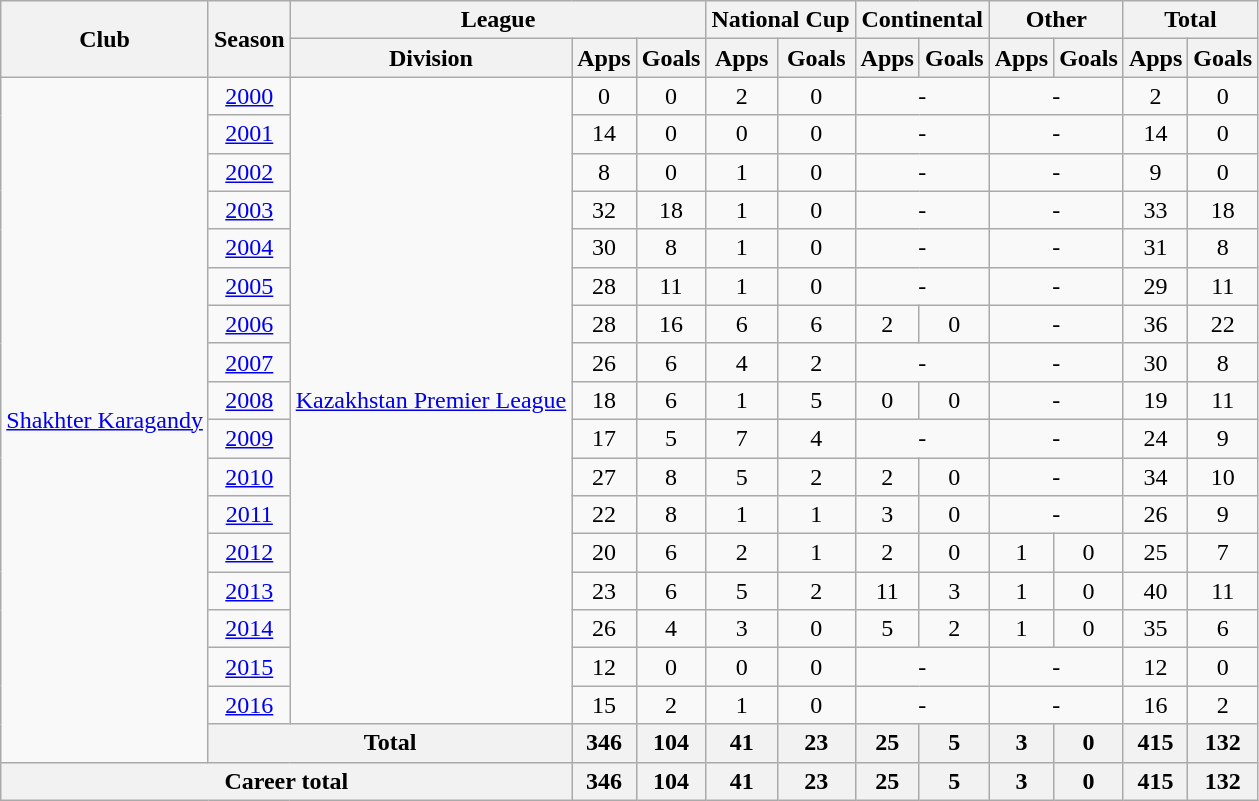<table class="wikitable" style="text-align: center;">
<tr>
<th rowspan="2">Club</th>
<th rowspan="2">Season</th>
<th colspan="3">League</th>
<th colspan="2">National Cup</th>
<th colspan="2">Continental</th>
<th colspan="2">Other</th>
<th colspan="2">Total</th>
</tr>
<tr>
<th>Division</th>
<th>Apps</th>
<th>Goals</th>
<th>Apps</th>
<th>Goals</th>
<th>Apps</th>
<th>Goals</th>
<th>Apps</th>
<th>Goals</th>
<th>Apps</th>
<th>Goals</th>
</tr>
<tr>
<td rowspan="18" valign="center"><a href='#'>Shakhter Karagandy</a></td>
<td><a href='#'>2000</a></td>
<td rowspan="17" valign="center"><a href='#'>Kazakhstan Premier League</a></td>
<td>0</td>
<td>0</td>
<td>2</td>
<td>0</td>
<td colspan="2">-</td>
<td colspan="2">-</td>
<td>2</td>
<td>0</td>
</tr>
<tr>
<td><a href='#'>2001</a></td>
<td>14</td>
<td>0</td>
<td>0</td>
<td>0</td>
<td colspan="2">-</td>
<td colspan="2">-</td>
<td>14</td>
<td>0</td>
</tr>
<tr>
<td><a href='#'>2002</a></td>
<td>8</td>
<td>0</td>
<td>1</td>
<td>0</td>
<td colspan="2">-</td>
<td colspan="2">-</td>
<td>9</td>
<td>0</td>
</tr>
<tr>
<td><a href='#'>2003</a></td>
<td>32</td>
<td>18</td>
<td>1</td>
<td>0</td>
<td colspan="2">-</td>
<td colspan="2">-</td>
<td>33</td>
<td>18</td>
</tr>
<tr>
<td><a href='#'>2004</a></td>
<td>30</td>
<td>8</td>
<td>1</td>
<td>0</td>
<td colspan="2">-</td>
<td colspan="2">-</td>
<td>31</td>
<td>8</td>
</tr>
<tr>
<td><a href='#'>2005</a></td>
<td>28</td>
<td>11</td>
<td>1</td>
<td>0</td>
<td colspan="2">-</td>
<td colspan="2">-</td>
<td>29</td>
<td>11</td>
</tr>
<tr>
<td><a href='#'>2006</a></td>
<td>28</td>
<td>16</td>
<td>6</td>
<td>6</td>
<td>2</td>
<td>0</td>
<td colspan="2">-</td>
<td>36</td>
<td>22</td>
</tr>
<tr>
<td><a href='#'>2007</a></td>
<td>26</td>
<td>6</td>
<td>4</td>
<td>2</td>
<td colspan="2">-</td>
<td colspan="2">-</td>
<td>30</td>
<td>8</td>
</tr>
<tr>
<td><a href='#'>2008</a></td>
<td>18</td>
<td>6</td>
<td>1</td>
<td>5</td>
<td>0</td>
<td>0</td>
<td colspan="2">-</td>
<td>19</td>
<td>11</td>
</tr>
<tr>
<td><a href='#'>2009</a></td>
<td>17</td>
<td>5</td>
<td>7</td>
<td>4</td>
<td colspan="2">-</td>
<td colspan="2">-</td>
<td>24</td>
<td>9</td>
</tr>
<tr>
<td><a href='#'>2010</a></td>
<td>27</td>
<td>8</td>
<td>5</td>
<td>2</td>
<td>2</td>
<td>0</td>
<td colspan="2">-</td>
<td>34</td>
<td>10</td>
</tr>
<tr>
<td><a href='#'>2011</a></td>
<td>22</td>
<td>8</td>
<td>1</td>
<td>1</td>
<td>3</td>
<td>0</td>
<td colspan="2">-</td>
<td>26</td>
<td>9</td>
</tr>
<tr>
<td><a href='#'>2012</a></td>
<td>20</td>
<td>6</td>
<td>2</td>
<td>1</td>
<td>2</td>
<td>0</td>
<td>1</td>
<td>0</td>
<td>25</td>
<td>7</td>
</tr>
<tr>
<td><a href='#'>2013</a></td>
<td>23</td>
<td>6</td>
<td>5</td>
<td>2</td>
<td>11</td>
<td>3</td>
<td>1</td>
<td>0</td>
<td>40</td>
<td>11</td>
</tr>
<tr>
<td><a href='#'>2014</a></td>
<td>26</td>
<td>4</td>
<td>3</td>
<td>0</td>
<td>5</td>
<td>2</td>
<td>1</td>
<td>0</td>
<td>35</td>
<td>6</td>
</tr>
<tr>
<td><a href='#'>2015</a></td>
<td>12</td>
<td>0</td>
<td>0</td>
<td>0</td>
<td colspan="2">-</td>
<td colspan="2">-</td>
<td>12</td>
<td>0</td>
</tr>
<tr>
<td><a href='#'>2016</a></td>
<td>15</td>
<td>2</td>
<td>1</td>
<td>0</td>
<td colspan="2">-</td>
<td colspan="2">-</td>
<td>16</td>
<td>2</td>
</tr>
<tr>
<th colspan="2">Total</th>
<th>346</th>
<th>104</th>
<th>41</th>
<th>23</th>
<th>25</th>
<th>5</th>
<th>3</th>
<th>0</th>
<th>415</th>
<th>132</th>
</tr>
<tr>
<th colspan="3">Career total</th>
<th>346</th>
<th>104</th>
<th>41</th>
<th>23</th>
<th>25</th>
<th>5</th>
<th>3</th>
<th>0</th>
<th>415</th>
<th>132</th>
</tr>
</table>
